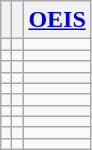<table class="wikitable">
<tr>
<th></th>
<th></th>
<th><a href='#'>OEIS</a></th>
</tr>
<tr>
<td></td>
<td></td>
<td></td>
</tr>
<tr>
<td></td>
<td></td>
<td></td>
</tr>
<tr>
<td></td>
<td></td>
<td></td>
</tr>
<tr>
<td></td>
<td></td>
<td></td>
</tr>
<tr>
<td></td>
<td></td>
<td></td>
</tr>
<tr>
<td></td>
<td></td>
<td></td>
</tr>
<tr>
<td></td>
<td></td>
<td></td>
</tr>
<tr>
<td></td>
<td></td>
<td></td>
</tr>
<tr>
<td></td>
<td></td>
<td></td>
</tr>
<tr>
<td></td>
<td></td>
<td></td>
</tr>
</table>
